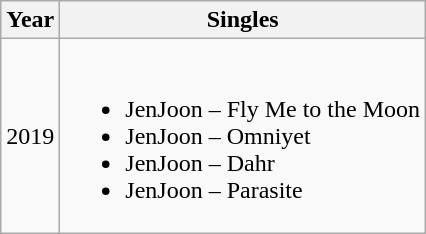<table class="wikitable">
<tr>
<th>Year</th>
<th>Singles</th>
</tr>
<tr>
<td>2019</td>
<td><br><ul><li>JenJoon – Fly Me to the Moon</li><li>JenJoon – Omniyet</li><li>JenJoon – Dahr</li><li>JenJoon – Parasite</li></ul></td>
</tr>
</table>
